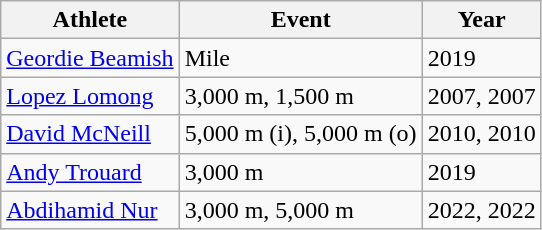<table class="wikitable">
<tr>
<th>Athlete</th>
<th>Event</th>
<th>Year</th>
</tr>
<tr>
<td><a href='#'>Geordie Beamish</a></td>
<td>Mile</td>
<td>2019</td>
</tr>
<tr>
<td><a href='#'>Lopez Lomong</a></td>
<td>3,000 m, 1,500 m</td>
<td>2007, 2007</td>
</tr>
<tr>
<td><a href='#'>David McNeill</a></td>
<td>5,000 m (i), 5,000 m (o)</td>
<td>2010, 2010</td>
</tr>
<tr>
<td><a href='#'>Andy Trouard</a></td>
<td>3,000 m</td>
<td>2019</td>
</tr>
<tr>
<td><a href='#'>Abdihamid Nur</a></td>
<td>3,000 m, 5,000 m</td>
<td>2022, 2022</td>
</tr>
</table>
